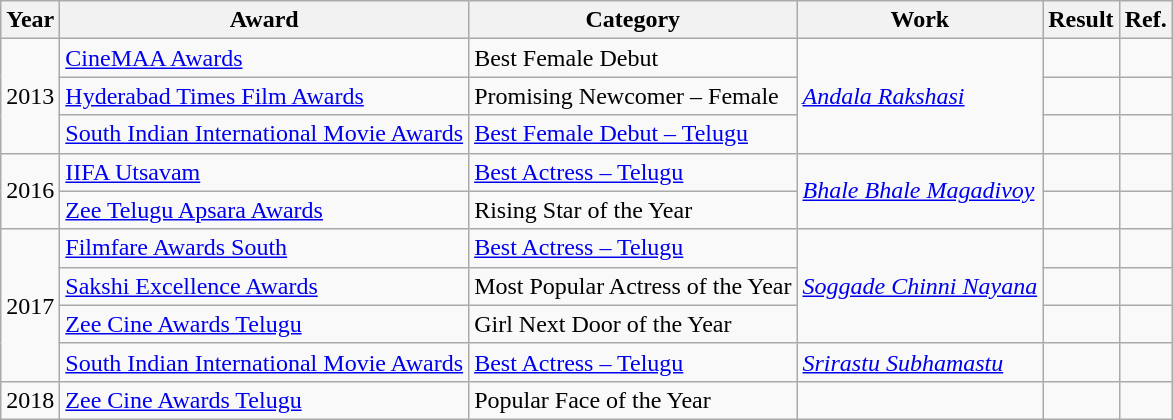<table class="wikitable plainrowheaders">
<tr>
<th>Year</th>
<th>Award</th>
<th>Category</th>
<th>Work</th>
<th>Result</th>
<th>Ref.</th>
</tr>
<tr>
<td rowspan="3">2013</td>
<td><a href='#'>CineMAA Awards</a></td>
<td>Best Female Debut</td>
<td rowspan="3"><em><a href='#'>Andala Rakshasi</a></em></td>
<td></td>
<td></td>
</tr>
<tr>
<td><a href='#'>Hyderabad Times Film Awards</a></td>
<td>Promising Newcomer – Female</td>
<td></td>
<td></td>
</tr>
<tr>
<td><a href='#'>South Indian International Movie Awards</a></td>
<td><a href='#'>Best Female Debut – Telugu</a></td>
<td></td>
<td></td>
</tr>
<tr>
<td rowspan="2">2016</td>
<td><a href='#'>IIFA Utsavam</a></td>
<td><a href='#'>Best Actress – Telugu</a></td>
<td rowspan="2"><em><a href='#'>Bhale Bhale Magadivoy</a></em></td>
<td></td>
<td></td>
</tr>
<tr>
<td><a href='#'>Zee Telugu Apsara Awards</a></td>
<td>Rising Star of the Year</td>
<td></td>
<td></td>
</tr>
<tr>
<td rowspan="4">2017</td>
<td><a href='#'>Filmfare Awards South</a></td>
<td><a href='#'>Best Actress – Telugu</a></td>
<td rowspan="3"><em><a href='#'>Soggade Chinni Nayana</a></em></td>
<td></td>
<td></td>
</tr>
<tr>
<td><a href='#'>Sakshi Excellence Awards</a></td>
<td>Most Popular Actress of the Year</td>
<td></td>
<td></td>
</tr>
<tr>
<td><a href='#'>Zee Cine Awards Telugu</a></td>
<td>Girl Next Door of the Year</td>
<td></td>
<td></td>
</tr>
<tr>
<td><a href='#'>South Indian International Movie Awards</a></td>
<td><a href='#'>Best Actress – Telugu</a></td>
<td><em><a href='#'>Srirastu Subhamastu</a></em></td>
<td></td>
<td></td>
</tr>
<tr>
<td>2018</td>
<td><a href='#'>Zee Cine Awards Telugu</a></td>
<td>Popular Face of the Year</td>
<td></td>
<td></td>
<td></td>
</tr>
</table>
